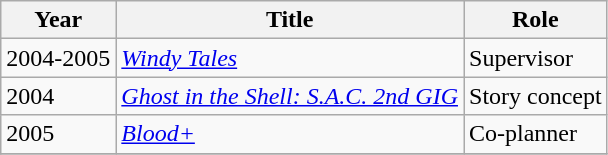<table class="wikitable">
<tr>
<th>Year</th>
<th>Title</th>
<th>Role</th>
</tr>
<tr>
<td>2004-2005</td>
<td><em><a href='#'>Windy Tales</a></em></td>
<td>Supervisor</td>
</tr>
<tr>
<td>2004</td>
<td><em><a href='#'>Ghost in the Shell: S.A.C. 2nd GIG</a></em></td>
<td>Story concept</td>
</tr>
<tr>
<td>2005</td>
<td><em><a href='#'>Blood+</a></em></td>
<td>Co-planner</td>
</tr>
<tr>
</tr>
</table>
